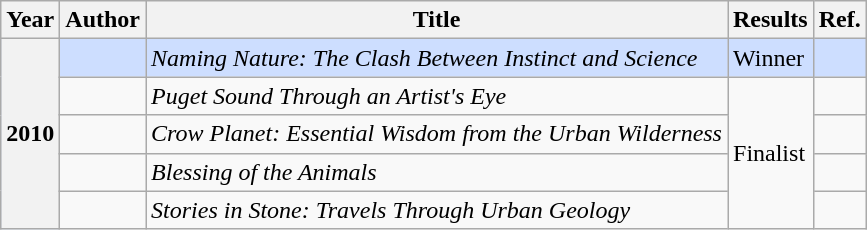<table class="wikitable sortable mw-collapsible">
<tr>
<th>Year</th>
<th>Author</th>
<th>Title</th>
<th>Results</th>
<th>Ref.</th>
</tr>
<tr style="background:#cddeff">
<th rowspan="5">2010</th>
<td></td>
<td><em>Naming Nature: The Clash Between Instinct and Science</em></td>
<td>Winner</td>
<td></td>
</tr>
<tr>
<td></td>
<td><em>Puget Sound Through an Artist's Eye</em></td>
<td rowspan="4">Finalist</td>
<td></td>
</tr>
<tr>
<td></td>
<td><em>Crow Planet: Essential Wisdom from the Urban Wilderness</em></td>
<td></td>
</tr>
<tr>
<td></td>
<td><em>Blessing of the Animals</em></td>
<td></td>
</tr>
<tr>
<td></td>
<td><em>Stories in Stone: Travels Through Urban Geology</em></td>
<td></td>
</tr>
</table>
